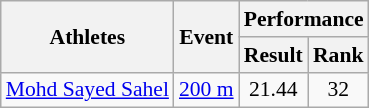<table class=wikitable style="font-size:90%">
<tr>
<th rowspan=2>Athletes</th>
<th rowspan=2>Event</th>
<th colspan=2>Performance</th>
</tr>
<tr>
<th>Result</th>
<th>Rank</th>
</tr>
<tr align=center>
<td><a href='#'>Mohd Sayed Sahel</a></td>
<td rowspan=2><a href='#'>200 m</a></td>
<td align=center>21.44</td>
<td align=center>32</td>
</tr>
</table>
